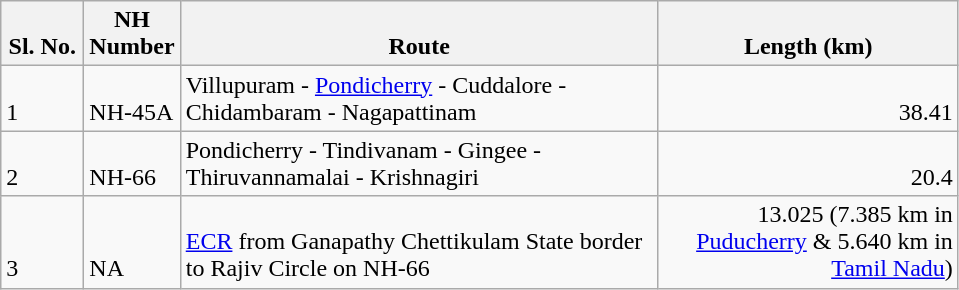<table class="wikitable">
<tr valign="bottom">
<th width="48" Height="12.75">Sl. No.</th>
<th width="48">NH Number</th>
<th width="311.25">Route</th>
<th width="192.75">Length (km)</th>
</tr>
<tr valign="bottom">
<td Height="12.75">1</td>
<td>NH-45A</td>
<td>Villupuram - <a href='#'>Pondicherry</a> - Cuddalore - Chidambaram - Nagapattinam</td>
<td align="right">38.41</td>
</tr>
<tr valign="bottom">
<td Height="12.75">2</td>
<td>NH-66</td>
<td>Pondicherry - Tindivanam - Gingee - Thiruvannamalai - Krishnagiri</td>
<td align="right">20.4</td>
</tr>
<tr valign="bottom">
<td Height="12.75">3</td>
<td>NA</td>
<td><a href='#'>ECR</a> from Ganapathy Chettikulam State border to Rajiv Circle on NH-66</td>
<td align="right">13.025 (7.385 km in <a href='#'>Puducherry</a> & 5.640 km in <a href='#'>Tamil Nadu</a>)</td>
</tr>
</table>
